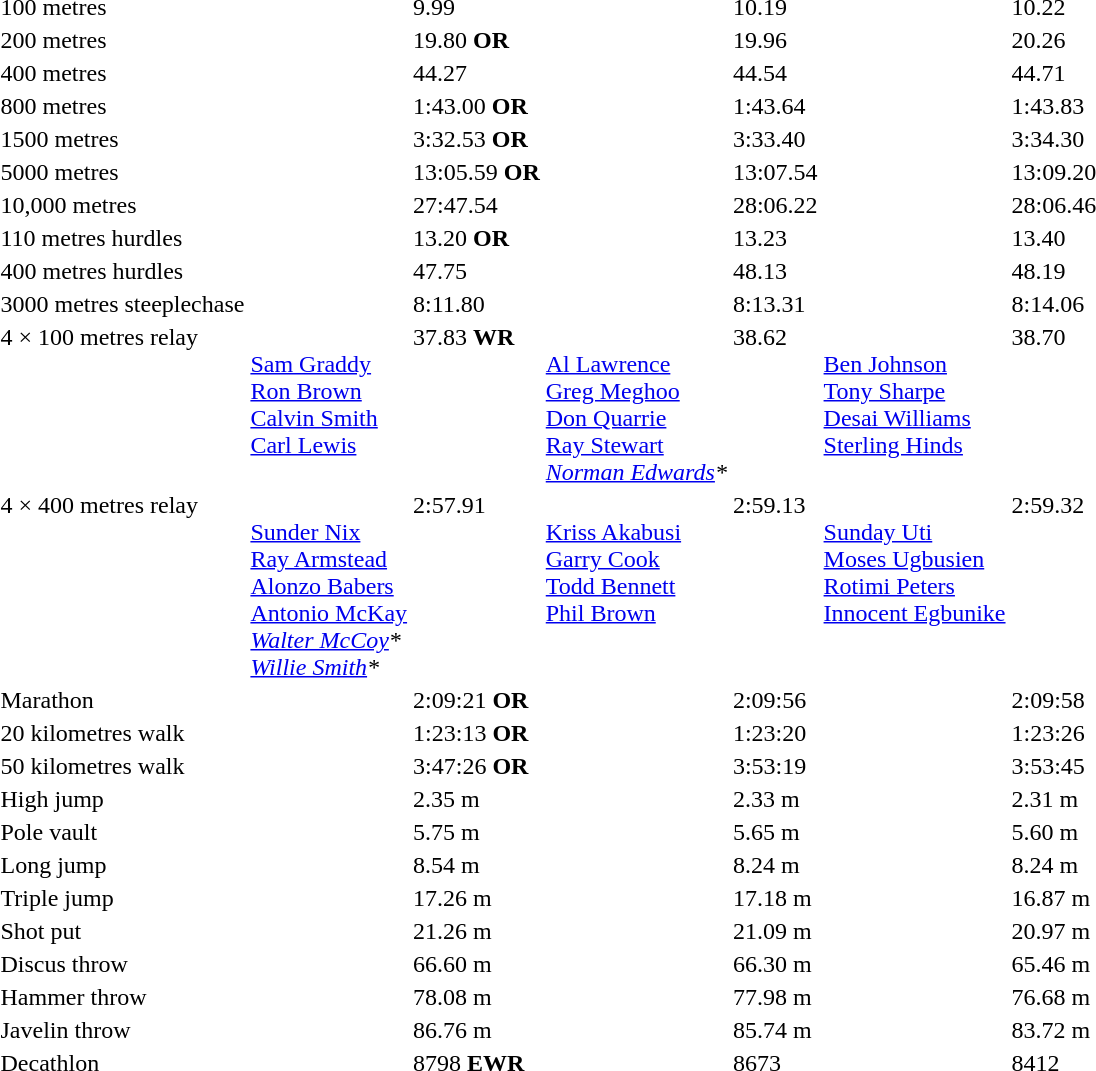<table>
<tr>
<td>100 metres<br></td>
<td></td>
<td>9.99</td>
<td></td>
<td>10.19</td>
<td></td>
<td>10.22</td>
</tr>
<tr>
<td>200 metres<br></td>
<td></td>
<td>19.80 <strong>OR</strong></td>
<td></td>
<td>19.96</td>
<td></td>
<td>20.26</td>
</tr>
<tr>
<td>400 metres<br></td>
<td></td>
<td>44.27</td>
<td></td>
<td>44.54</td>
<td></td>
<td>44.71</td>
</tr>
<tr>
<td>800 metres<br></td>
<td></td>
<td>1:43.00 <strong>OR</strong></td>
<td></td>
<td>1:43.64</td>
<td></td>
<td>1:43.83</td>
</tr>
<tr>
<td>1500 metres<br></td>
<td></td>
<td>3:32.53 <strong>OR</strong></td>
<td></td>
<td>3:33.40</td>
<td></td>
<td>3:34.30</td>
</tr>
<tr>
<td>5000 metres<br></td>
<td></td>
<td>13:05.59 <strong>OR</strong></td>
<td></td>
<td>13:07.54</td>
<td></td>
<td>13:09.20</td>
</tr>
<tr>
<td>10,000 metres<br></td>
<td></td>
<td>27:47.54</td>
<td></td>
<td>28:06.22</td>
<td></td>
<td>28:06.46</td>
</tr>
<tr>
<td>110 metres hurdles<br></td>
<td></td>
<td>13.20 <strong>OR</strong></td>
<td></td>
<td>13.23</td>
<td></td>
<td>13.40</td>
</tr>
<tr>
<td>400 metres hurdles<br></td>
<td></td>
<td>47.75</td>
<td></td>
<td>48.13</td>
<td></td>
<td>48.19</td>
</tr>
<tr valign="top">
<td>3000 metres steeplechase<br></td>
<td></td>
<td>8:11.80</td>
<td></td>
<td>8:13.31</td>
<td></td>
<td>8:14.06</td>
</tr>
<tr valign="top">
<td>4 × 100 metres relay<br></td>
<td><br><a href='#'>Sam Graddy</a><br> <a href='#'>Ron Brown</a><br> <a href='#'>Calvin Smith</a><br> <a href='#'>Carl Lewis</a></td>
<td>37.83 <strong>WR</strong></td>
<td><br><a href='#'>Al Lawrence</a><br><a href='#'>Greg Meghoo</a><br><a href='#'>Don Quarrie</a><br><a href='#'>Ray Stewart</a><br><em><a href='#'>Norman Edwards</a>*</em></td>
<td>38.62</td>
<td><br><a href='#'>Ben Johnson</a><br><a href='#'>Tony Sharpe</a><br><a href='#'>Desai Williams</a><br><a href='#'>Sterling Hinds</a></td>
<td>38.70</td>
</tr>
<tr valign="top">
<td>4 × 400 metres relay<br></td>
<td><br><a href='#'>Sunder Nix</a><br><a href='#'>Ray Armstead</a><br><a href='#'>Alonzo Babers</a><br><a href='#'>Antonio McKay</a><br><em><a href='#'>Walter McCoy</a>*</em><br><em><a href='#'>Willie Smith</a>*</em></td>
<td>2:57.91</td>
<td><br><a href='#'>Kriss Akabusi</a><br><a href='#'>Garry Cook</a><br><a href='#'>Todd Bennett</a><br> <a href='#'>Phil Brown</a></td>
<td>2:59.13</td>
<td><br><a href='#'>Sunday Uti</a><br><a href='#'>Moses Ugbusien</a><br><a href='#'>Rotimi Peters</a><br><a href='#'>Innocent Egbunike</a></td>
<td>2:59.32</td>
</tr>
<tr>
<td>Marathon<br></td>
<td></td>
<td>2:09:21 <strong>OR</strong></td>
<td></td>
<td>2:09:56</td>
<td></td>
<td>2:09:58</td>
</tr>
<tr>
<td>20 kilometres walk<br></td>
<td></td>
<td>1:23:13 <strong>OR</strong></td>
<td></td>
<td>1:23:20</td>
<td></td>
<td>1:23:26</td>
</tr>
<tr>
<td>50 kilometres walk<br></td>
<td></td>
<td>3:47:26 <strong>OR</strong></td>
<td></td>
<td>3:53:19</td>
<td></td>
<td>3:53:45</td>
</tr>
<tr>
<td>High jump<br></td>
<td></td>
<td>2.35 m</td>
<td></td>
<td>2.33 m</td>
<td></td>
<td>2.31 m</td>
</tr>
<tr>
<td rowspan=2>Pole vault<br></td>
<td rowspan=2></td>
<td rowspan=2>5.75 m</td>
<td rowspan=2></td>
<td rowspan=2>5.65 m</td>
<td></td>
<td rowspan=2>5.60 m</td>
</tr>
<tr>
<td></td>
</tr>
<tr>
<td>Long jump<br></td>
<td></td>
<td>8.54 m</td>
<td></td>
<td>8.24 m</td>
<td></td>
<td>8.24 m</td>
</tr>
<tr>
<td>Triple jump<br></td>
<td></td>
<td>17.26 m</td>
<td></td>
<td>17.18 m</td>
<td></td>
<td>16.87 m</td>
</tr>
<tr>
<td>Shot put<br></td>
<td></td>
<td>21.26 m</td>
<td></td>
<td>21.09 m</td>
<td></td>
<td>20.97 m</td>
</tr>
<tr>
<td>Discus throw<br></td>
<td></td>
<td>66.60 m</td>
<td></td>
<td>66.30 m</td>
<td></td>
<td>65.46 m</td>
</tr>
<tr>
<td>Hammer throw<br></td>
<td></td>
<td>78.08 m</td>
<td></td>
<td>77.98 m</td>
<td></td>
<td>76.68 m</td>
</tr>
<tr>
<td>Javelin throw<br></td>
<td></td>
<td>86.76 m</td>
<td></td>
<td>85.74 m</td>
<td></td>
<td>83.72 m</td>
</tr>
<tr>
<td>Decathlon<br></td>
<td></td>
<td>8798 <strong>EWR</strong></td>
<td></td>
<td>8673</td>
<td></td>
<td>8412</td>
</tr>
</table>
